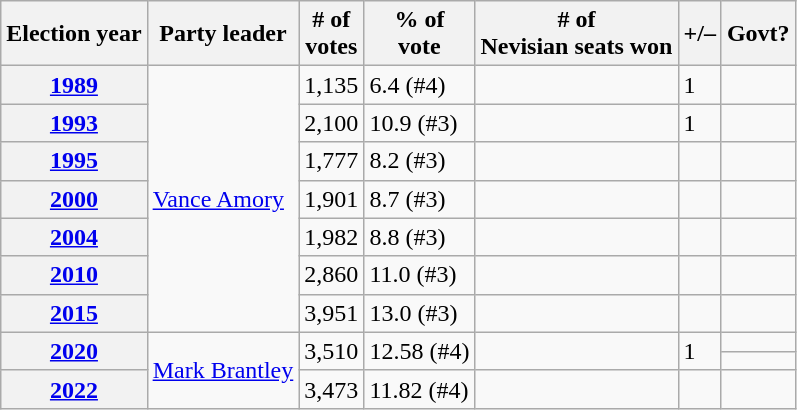<table class=wikitable>
<tr>
<th>Election year</th>
<th>Party leader</th>
<th># of<br>votes</th>
<th>% of<br>vote</th>
<th># of<br>Nevisian seats won</th>
<th>+/–</th>
<th>Govt?</th>
</tr>
<tr>
<th><a href='#'>1989</a></th>
<td rowspan="7"><a href='#'>Vance Amory</a></td>
<td>1,135</td>
<td>6.4 (#4)</td>
<td></td>
<td>1</td>
<td></td>
</tr>
<tr>
<th><a href='#'>1993</a></th>
<td>2,100</td>
<td>10.9 (#3)</td>
<td></td>
<td>1</td>
<td></td>
</tr>
<tr>
<th><a href='#'>1995</a></th>
<td>1,777</td>
<td>8.2 (#3)</td>
<td></td>
<td></td>
<td></td>
</tr>
<tr>
<th><a href='#'>2000</a></th>
<td>1,901</td>
<td>8.7 (#3)</td>
<td></td>
<td></td>
<td></td>
</tr>
<tr>
<th><a href='#'>2004</a></th>
<td>1,982</td>
<td>8.8 (#3)</td>
<td></td>
<td></td>
<td></td>
</tr>
<tr>
<th><a href='#'>2010</a></th>
<td>2,860</td>
<td>11.0 (#3)</td>
<td></td>
<td></td>
<td></td>
</tr>
<tr>
<th><a href='#'>2015</a></th>
<td>3,951</td>
<td>13.0 (#3)</td>
<td></td>
<td></td>
<td></td>
</tr>
<tr>
<th rowspan="2"><a href='#'>2020</a></th>
<td rowspan="3"><a href='#'>Mark Brantley</a></td>
<td rowspan="2">3,510</td>
<td rowspan="2">12.58 (#4)</td>
<td rowspan="2"></td>
<td rowspan="2">1</td>
<td></td>
</tr>
<tr>
<td></td>
</tr>
<tr>
<th><a href='#'>2022</a></th>
<td>3,473</td>
<td>11.82 (#4)</td>
<td></td>
<td></td>
<td></td>
</tr>
</table>
